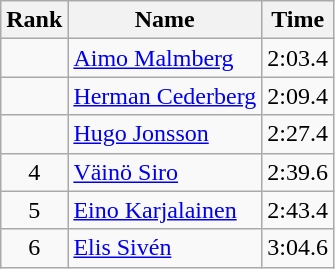<table class="wikitable" style="text-align:center">
<tr>
<th>Rank</th>
<th>Name</th>
<th>Time</th>
</tr>
<tr>
<td></td>
<td align=left><a href='#'>Aimo Malmberg</a></td>
<td>2:03.4</td>
</tr>
<tr>
<td></td>
<td align=left><a href='#'>Herman Cederberg</a></td>
<td>2:09.4</td>
</tr>
<tr>
<td></td>
<td align=left><a href='#'>Hugo Jonsson</a></td>
<td>2:27.4</td>
</tr>
<tr>
<td>4</td>
<td align=left><a href='#'>Väinö Siro</a></td>
<td>2:39.6</td>
</tr>
<tr>
<td>5</td>
<td align=left><a href='#'>Eino Karjalainen</a></td>
<td>2:43.4</td>
</tr>
<tr>
<td>6</td>
<td align=left><a href='#'>Elis Sivén</a></td>
<td>3:04.6</td>
</tr>
</table>
